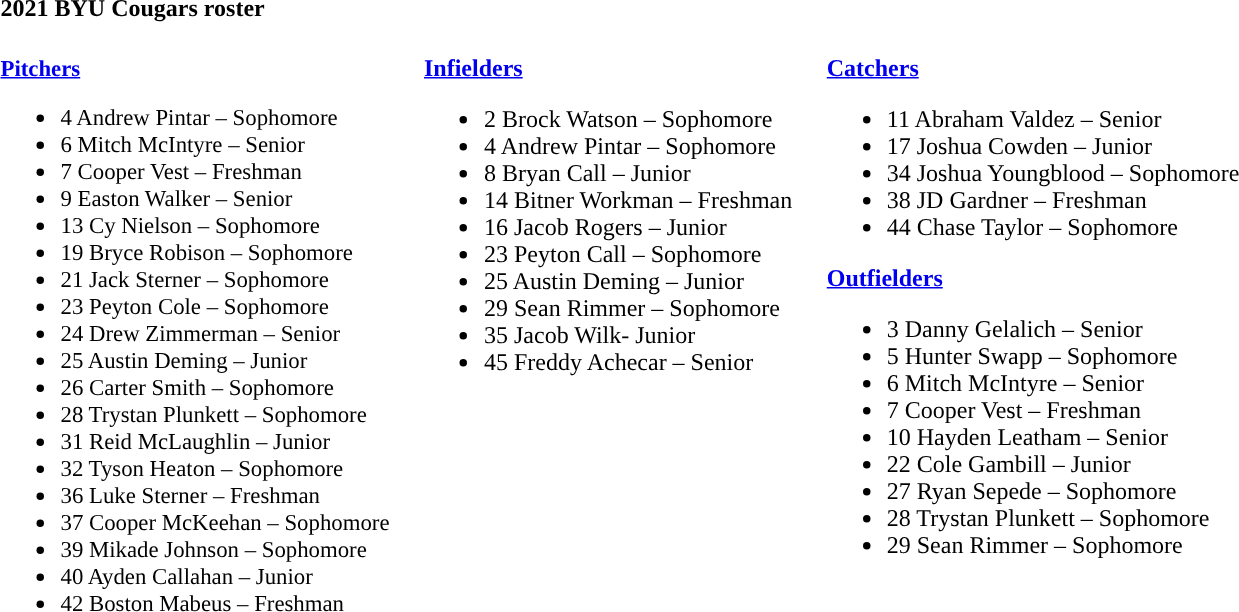<table class="toccolours" style="text-align: left;">
<tr>
<td colspan="9"><strong>2021 BYU Cougars roster</strong></td>
</tr>
<tr>
<td style="font-size:95%; vertical-align:top;"><br><strong><a href='#'>Pitchers</a></strong><ul><li>4 Andrew Pintar – Sophomore</li><li>6 Mitch McIntyre – Senior</li><li>7 Cooper Vest – Freshman</li><li>9 Easton Walker – Senior</li><li>13 Cy Nielson – Sophomore</li><li>19 Bryce Robison – Sophomore</li><li>21 Jack Sterner –  Sophomore</li><li>23 Peyton Cole – Sophomore</li><li>24 Drew Zimmerman – Senior</li><li>25 Austin Deming – Junior</li><li>26 Carter Smith – Sophomore</li><li>28 Trystan Plunkett – Sophomore</li><li>31 Reid McLaughlin – Junior</li><li>32 Tyson Heaton – Sophomore</li><li>36 Luke Sterner – Freshman</li><li>37 Cooper McKeehan – Sophomore</li><li>39 Mikade Johnson – Sophomore</li><li>40 Ayden Callahan – Junior</li><li>42 Boston Mabeus – Freshman</li></ul></td>
<td width="15"> </td>
<td valign="top"><br><strong><a href='#'>Infielders</a></strong><ul><li>2 Brock Watson – Sophomore</li><li>4 Andrew Pintar – Sophomore</li><li>8 Bryan Call – Junior</li><li>14 Bitner Workman – Freshman</li><li>16 Jacob Rogers – Junior</li><li>23 Peyton Call – Sophomore</li><li>25 Austin Deming – Junior</li><li>29 Sean Rimmer – Sophomore</li><li>35 Jacob Wilk- Junior</li><li>45 Freddy Achecar – Senior</li></ul></td>
<td width="15"> </td>
<td valign="top"><br><strong><a href='#'>Catchers</a></strong><ul><li>11 Abraham Valdez – Senior</li><li>17 Joshua Cowden – Junior</li><li>34 Joshua Youngblood – Sophomore</li><li>38 JD Gardner – Freshman</li><li>44 Chase Taylor – Sophomore</li></ul><strong><a href='#'>Outfielders</a></strong><ul><li>3 Danny Gelalich – Senior</li><li>5 Hunter Swapp – Sophomore</li><li>6 Mitch McIntyre – Senior</li><li>7 Cooper Vest – Freshman</li><li>10 Hayden Leatham – Senior</li><li>22 Cole Gambill – Junior</li><li>27 Ryan Sepede – Sophomore</li><li>28 Trystan Plunkett – Sophomore</li><li>29 Sean Rimmer – Sophomore</li></ul></td>
</tr>
</table>
